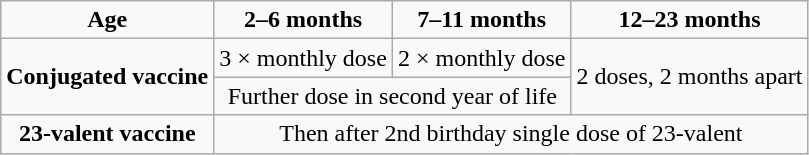<table class="wikitable">
<tr style="text-align:center;">
<td><strong>Age</strong></td>
<td style="text-align:center;"><strong>2–6 months</strong></td>
<td style="text-align:center;"><strong>7–11 months</strong></td>
<td style="text-align:center;"><strong>12–23 months</strong></td>
</tr>
<tr style="text-align:center;">
<td rowspan="2"><strong>Conjugated vaccine</strong></td>
<td style="text-align:center;">3 × monthly dose</td>
<td style="text-align:center;">2 × monthly dose</td>
<td rowspan="2" style="text-align:center;">2 doses, 2 months apart</td>
</tr>
<tr>
<td colspan="2" style="text-align:center;">Further dose in second year of life</td>
</tr>
<tr style="text-align:center;">
<td><strong>23-valent vaccine</strong></td>
<td colspan="3" style="text-align:center;">Then after 2nd birthday single dose of 23-valent</td>
</tr>
</table>
